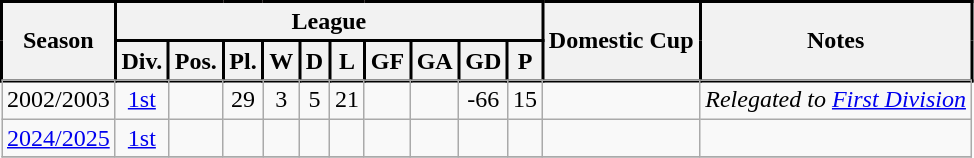<table class="wikitable">
<tr style="background:#d92121;">
<th rowspan="2" ! style="background:; color:; border:2px solid ;" scope="col">Season</th>
<th colspan="10"! style="background:; color:; border:2px solid ;" scope="col">League</th>
<th rowspan="2" ! style="background:; color:; border:2px solid ;" scope="col">Domestic Cup</th>
<th rowspan="2" ! style="background:; color:; border:2px solid ;" scope="col">Notes</th>
</tr>
<tr>
<th style="background:; color:;border:2px solid ;" scope="col">Div.</th>
<th style="background:; color:;border:2px solid ;" scope="col">Pos.</th>
<th style="background:; color:;border:2px solid ;" scope="col">Pl.</th>
<th style="background:; color:;border:2px solid ;" scope="col">W</th>
<th style="background:; color:;border:2px solid ;" scope="col">D</th>
<th style="background:; color:;border:2px solid ;" scope="col">L</th>
<th style="background:; color:;border:2px solid ;" scope="col">GF</th>
<th style="background:; color:;border:2px solid ;" scope="col">GA</th>
<th style="background:; color:;border:2px solid ;" scope="col">GD</th>
<th style="background:; color:;border:2px solid ;" scope="col">P</th>
</tr>
<tr>
</tr>
<tr>
<td align=center>2002/2003</td>
<td align=center><a href='#'>1st</a></td>
<td></td>
<td align=center>29</td>
<td align=center>3</td>
<td align=center>5</td>
<td align=center>21</td>
<td align=center></td>
<td align=center></td>
<td align=center>-66</td>
<td align=center>15</td>
<td align=center></td>
<td align=center><em>Relegated to <a href='#'>First Division</a></em></td>
</tr>
<tr>
<td align=center><a href='#'>2024/2025</a></td>
<td align=center><a href='#'>1st</a></td>
<td></td>
<td align=center></td>
<td align=center></td>
<td align=center></td>
<td align=center></td>
<td align=center></td>
<td align=center></td>
<td align=center></td>
<td align=center></td>
<td align=center></td>
<td align=center></td>
</tr>
<tr>
</tr>
</table>
